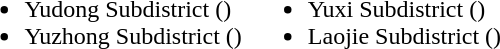<table>
<tr>
<td valign="top"><br><ul><li>Yudong Subdistrict ()</li><li>Yuzhong Subdistrict ()</li></ul></td>
<td valign="top"><br><ul><li>Yuxi Subdistrict ()</li><li>Laojie Subdistrict ()</li></ul></td>
</tr>
</table>
